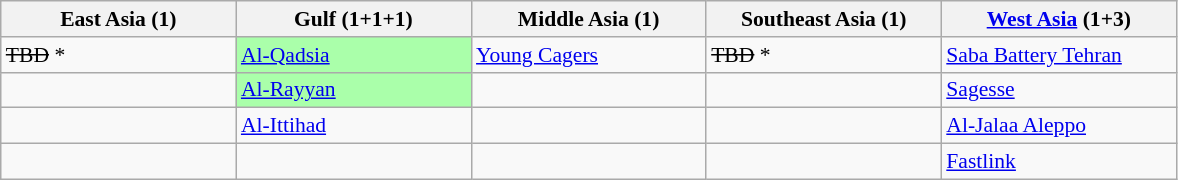<table class=wikitable style="font-size:90%;">
<tr>
<th width=150>East Asia (1)</th>
<th width=150>Gulf (1+1+1)</th>
<th width=150>Middle Asia (1)</th>
<th width=150>Southeast Asia (1)</th>
<th width=150><a href='#'>West Asia</a> (1+3)</th>
</tr>
<tr>
<td><s>TBD</s> *</td>
<td bgcolor="#aaffaa"> <a href='#'>Al-Qadsia</a></td>
<td> <a href='#'>Young Cagers</a></td>
<td><s>TBD</s> *</td>
<td> <a href='#'>Saba Battery Tehran</a></td>
</tr>
<tr>
<td></td>
<td bgcolor="#aaffaa"> <a href='#'>Al-Rayyan</a></td>
<td></td>
<td></td>
<td> <a href='#'>Sagesse</a></td>
</tr>
<tr>
<td></td>
<td> <a href='#'>Al-Ittihad</a></td>
<td></td>
<td></td>
<td> <a href='#'>Al-Jalaa Aleppo</a></td>
</tr>
<tr>
<td></td>
<td></td>
<td></td>
<td></td>
<td> <a href='#'>Fastlink</a></td>
</tr>
</table>
